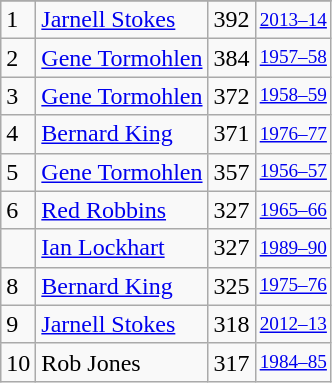<table class="wikitable">
<tr>
</tr>
<tr>
<td>1</td>
<td><a href='#'>Jarnell Stokes</a></td>
<td>392</td>
<td style="font-size:80%;"><a href='#'>2013–14</a></td>
</tr>
<tr>
<td>2</td>
<td><a href='#'>Gene Tormohlen</a></td>
<td>384</td>
<td style="font-size:80%;"><a href='#'>1957–58</a></td>
</tr>
<tr>
<td>3</td>
<td><a href='#'>Gene Tormohlen</a></td>
<td>372</td>
<td style="font-size:80%;"><a href='#'>1958–59</a></td>
</tr>
<tr>
<td>4</td>
<td><a href='#'>Bernard King</a></td>
<td>371</td>
<td style="font-size:80%;"><a href='#'>1976–77</a></td>
</tr>
<tr>
<td>5</td>
<td><a href='#'>Gene Tormohlen</a></td>
<td>357</td>
<td style="font-size:80%;"><a href='#'>1956–57</a></td>
</tr>
<tr>
<td>6</td>
<td><a href='#'>Red Robbins</a></td>
<td>327</td>
<td style="font-size:80%;"><a href='#'>1965–66</a></td>
</tr>
<tr>
<td></td>
<td><a href='#'>Ian Lockhart</a></td>
<td>327</td>
<td style="font-size:80%;"><a href='#'>1989–90</a></td>
</tr>
<tr>
<td>8</td>
<td><a href='#'>Bernard King</a></td>
<td>325</td>
<td style="font-size:80%;"><a href='#'>1975–76</a></td>
</tr>
<tr>
<td>9</td>
<td><a href='#'>Jarnell Stokes</a></td>
<td>318</td>
<td style="font-size:80%;"><a href='#'>2012–13</a></td>
</tr>
<tr>
<td>10</td>
<td>Rob Jones</td>
<td>317</td>
<td style="font-size:80%;"><a href='#'>1984–85</a></td>
</tr>
</table>
